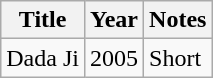<table class="wikitable">
<tr>
<th>Title</th>
<th>Year</th>
<th>Notes</th>
</tr>
<tr>
<td>Dada Ji</td>
<td>2005</td>
<td>Short</td>
</tr>
</table>
